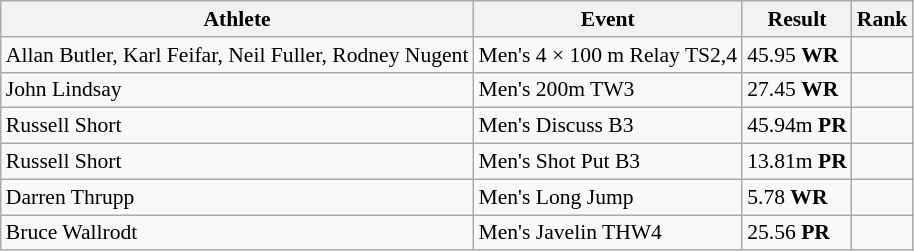<table class="wikitable" style="font-size:90%">
<tr>
<th>Athlete</th>
<th>Event</th>
<th>Result</th>
<th>Rank</th>
</tr>
<tr>
<td>Allan Butler, Karl Feifar, Neil Fuller, Rodney Nugent</td>
<td>Men's 4 × 100 m Relay TS2,4</td>
<td>45.95 <strong>WR</strong></td>
<td></td>
</tr>
<tr>
<td>John Lindsay</td>
<td>Men's 200m TW3</td>
<td>27.45 <strong>WR</strong></td>
<td></td>
</tr>
<tr>
<td>Russell Short</td>
<td>Men's Discuss B3</td>
<td>45.94m <strong>PR</strong></td>
<td></td>
</tr>
<tr>
<td>Russell Short</td>
<td>Men's Shot Put B3</td>
<td>13.81m <strong>PR</strong></td>
<td></td>
</tr>
<tr>
<td>Darren Thrupp</td>
<td>Men's Long Jump</td>
<td>5.78 <strong>WR</strong></td>
<td></td>
</tr>
<tr>
<td>Bruce Wallrodt</td>
<td>Men's Javelin THW4</td>
<td>25.56 <strong>PR</strong></td>
<td></td>
</tr>
</table>
